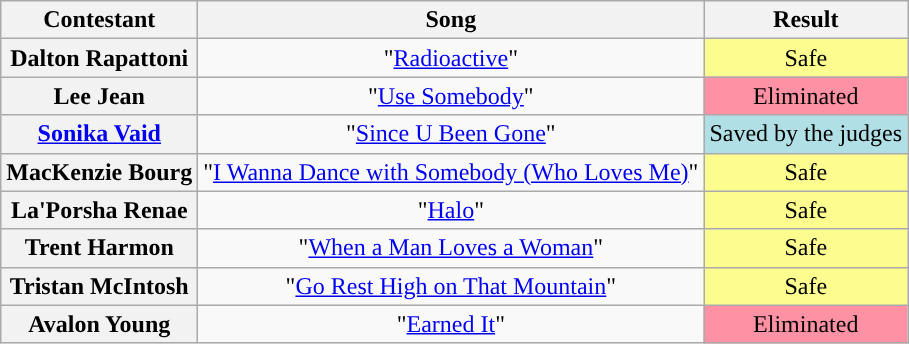<table class="wikitable unsortable" style="text-align:center;">
<tr>
<th scope="col">Contestant</th>
<th scope="col">Song</th>
<th scope="col">Result</th>
</tr>
<tr>
<th scope="row">Dalton Rapattoni</th>
<td>"<a href='#'>Radioactive</a>"</td>
<td style="background:#FDFC8F">Safe</td>
</tr>
<tr>
<th scope="row">Lee Jean</th>
<td>"<a href='#'>Use Somebody</a>"</td>
<td bgcolor="FF91A4">Eliminated</td>
</tr>
<tr>
<th scope="row"><a href='#'>Sonika Vaid</a></th>
<td>"<a href='#'>Since U Been Gone</a>"</td>
<td bgcolor="B0E0E6">Saved by the judges</td>
</tr>
<tr>
<th scope="row">MacKenzie Bourg</th>
<td>"<a href='#'>I Wanna Dance with Somebody (Who Loves Me)</a>"</td>
<td style="background:#FDFC8F">Safe</td>
</tr>
<tr>
<th scope="row">La'Porsha Renae</th>
<td>"<a href='#'>Halo</a>"</td>
<td style="background:#FDFC8F">Safe</td>
</tr>
<tr>
<th scope="row">Trent Harmon</th>
<td>"<a href='#'>When a Man Loves a Woman</a>"</td>
<td style="background:#FDFC8F">Safe</td>
</tr>
<tr>
<th scope="row">Tristan McIntosh</th>
<td>"<a href='#'>Go Rest High on That Mountain</a>"</td>
<td style="background:#FDFC8F">Safe</td>
</tr>
<tr>
<th scope="row">Avalon Young</th>
<td>"<a href='#'>Earned It</a>"</td>
<td bgcolor="FF91A4">Eliminated</td>
</tr>
</table>
